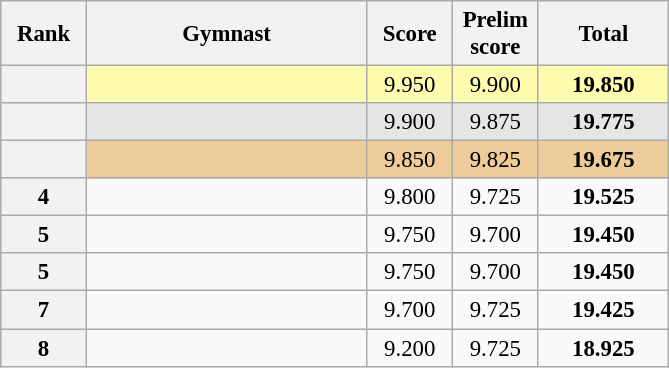<table class="wikitable sortable" style="text-align:center; font-size:95%">
<tr>
<th scope="col" style="width:50px;">Rank</th>
<th scope="col" style="width:180px;">Gymnast</th>
<th scope="col" style="width:50px;">Score</th>
<th scope="col" style="width:50px;">Prelim score</th>
<th scope="col" style="width:80px;">Total</th>
</tr>
<tr style="background:#fffcaf;">
<th scope=row style="text-align:center"></th>
<td style="text-align:left;"></td>
<td>9.950</td>
<td>9.900</td>
<td><strong>19.850</strong></td>
</tr>
<tr style="background:#e5e5e5;">
<th scope=row style="text-align:center"></th>
<td style="text-align:left;"></td>
<td>9.900</td>
<td>9.875</td>
<td><strong>19.775</strong></td>
</tr>
<tr style="background:#ec9;">
<th scope=row style="text-align:center"></th>
<td style="text-align:left;"></td>
<td>9.850</td>
<td>9.825</td>
<td><strong>19.675</strong></td>
</tr>
<tr>
<th scope=row style="text-align:center">4</th>
<td style="text-align:left;"></td>
<td>9.800</td>
<td>9.725</td>
<td><strong>19.525</strong></td>
</tr>
<tr>
<th scope=row style="text-align:center">5</th>
<td style="text-align:left;"></td>
<td>9.750</td>
<td>9.700</td>
<td><strong>19.450</strong></td>
</tr>
<tr>
<th scope=row style="text-align:center">5</th>
<td style="text-align:left;"></td>
<td>9.750</td>
<td>9.700</td>
<td><strong>19.450</strong></td>
</tr>
<tr>
<th scope=row style="text-align:center">7</th>
<td style="text-align:left;"></td>
<td>9.700</td>
<td>9.725</td>
<td><strong>19.425</strong></td>
</tr>
<tr>
<th scope=row style="text-align:center">8</th>
<td style="text-align:left;"></td>
<td>9.200</td>
<td>9.725</td>
<td><strong>18.925</strong></td>
</tr>
</table>
